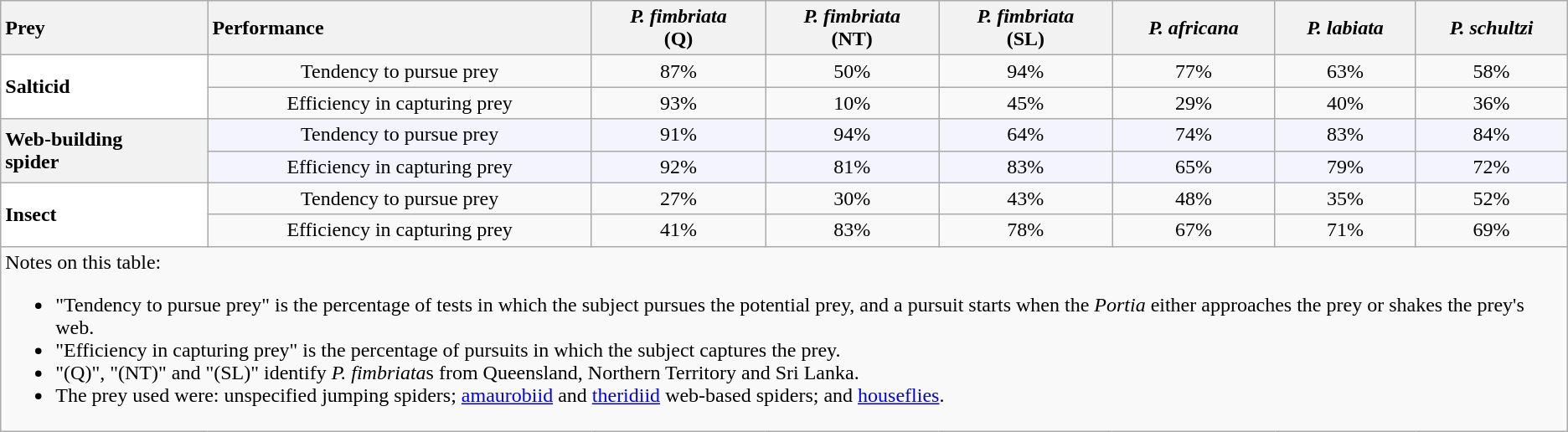<table class="wikitable" style="text-align:center;">
<tr>
<th style="text-align:left;">Prey</th>
<th style="text-align:left;">Performance</th>
<th><em>P. fimbriata</em><br>(Q)</th>
<th><em>P. fimbriata</em><br>(NT)</th>
<th><em>P. fimbriata</em><br>(SL)</th>
<th><em>P. africana</em></th>
<th><em>P. labiata</em></th>
<th><em>P. schultzi</em></th>
</tr>
<tr>
<th rowspan="2"  style="text-align:left; background:white;">Salticid</th>
<td>Tendency to pursue prey</td>
<td style="text-align:center;">87%</td>
<td style="text-align:center;">50%</td>
<td style="text-align:center;">94%</td>
<td style="text-align:center;">77%</td>
<td style="text-align:center;">63%</td>
<td style="text-align:center;">58%</td>
</tr>
<tr>
<td>Efficiency in capturing prey</td>
<td style="text-align:center;">93%</td>
<td style="text-align:center;">10%</td>
<td style="text-align:center;">45%</td>
<td style="text-align:center;">29%</td>
<td style="text-align:center;">40%</td>
<td style="text-align:center;">36%</td>
</tr>
<tr style="background:#f4f4ff;">
<th rowspan="2" style="text-align:left;">Web-building<br>spider</th>
<td>Tendency to pursue prey</td>
<td style="text-align:center;">91%</td>
<td style="text-align:center;">94%</td>
<td style="text-align:center;">64%</td>
<td style="text-align:center;">74%</td>
<td style="text-align:center;">83%</td>
<td style="text-align:center;">84%</td>
</tr>
<tr style="background:#f4f4ff;">
<td>Efficiency in capturing prey</td>
<td style="text-align:center;">92%</td>
<td style="text-align:center;">81%</td>
<td style="text-align:center;">83%</td>
<td style="text-align:center;">65%</td>
<td style="text-align:center;">79%</td>
<td style="text-align:center;">72%</td>
</tr>
<tr>
<th rowspan="2"  style="text-align:left; background:white;">Insect</th>
<td>Tendency to pursue prey</td>
<td style="text-align:center;">27%</td>
<td style="text-align:center;">30%</td>
<td style="text-align:center;">43%</td>
<td style="text-align:center;">48%</td>
<td style="text-align:center;">35%</td>
<td style="text-align:center;">52%</td>
</tr>
<tr>
<td>Efficiency in capturing prey</td>
<td style="text-align:center;">41%</td>
<td style="text-align:center;">83%</td>
<td style="text-align:center;">78%</td>
<td style="text-align:center;">67%</td>
<td style="text-align:center;">71%</td>
<td style="text-align:center;">69%</td>
</tr>
<tr>
<td colspan="8" style="text-align:left;">Notes on this table:<br><ul><li>"Tendency to pursue prey" is the percentage of tests in which the subject pursues the potential prey, and a pursuit starts when the <em>Portia</em> either approaches the prey or shakes the prey's web.</li><li>"Efficiency in capturing prey" is the percentage of pursuits in which the subject captures the prey.</li><li>"(Q)", "(NT)" and "(SL)" identify <em>P. fimbriata</em>s from Queensland, Northern Territory and Sri Lanka.</li><li>The prey used were: unspecified jumping spiders; <a href='#'>amaurobiid</a> and <a href='#'>theridiid</a> web-based spiders; and <a href='#'>houseflies</a>.</li></ul></td>
</tr>
</table>
